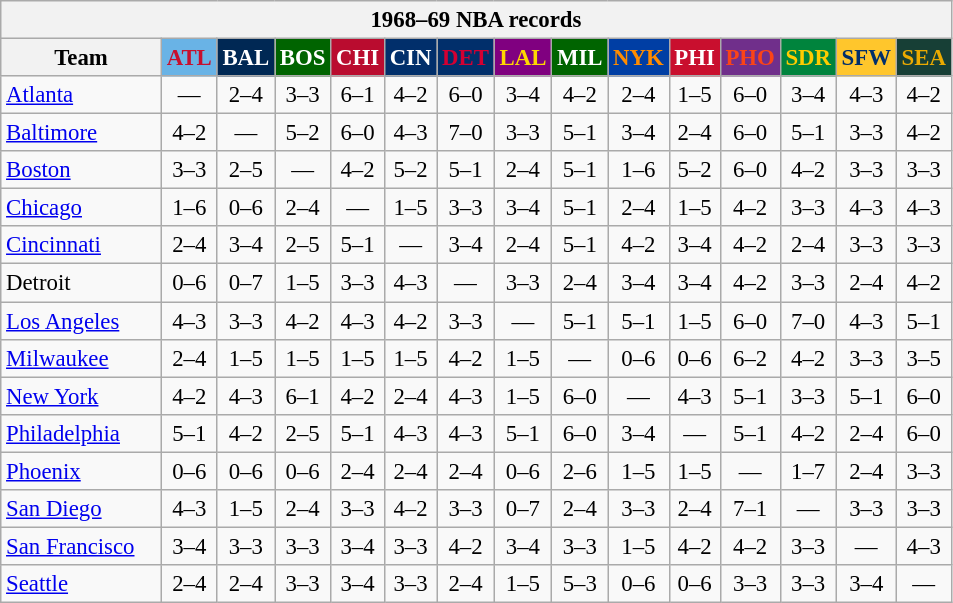<table class="wikitable" style="font-size:95%; text-align:center;">
<tr>
<th colspan=15>1968–69 NBA records</th>
</tr>
<tr>
<th width=100>Team</th>
<th style="background:#69B3E6;color:#C70F2E;width=35">ATL</th>
<th style="background:#002854;color:#FFFFFF;width=35">BAL</th>
<th style="background:#006400;color:#FFFFFF;width=35">BOS</th>
<th style="background:#BA0C2F;color:#FFFFFF;width=35">CHI</th>
<th style="background:#012F6B;color:#FFFFFF;width=35">CIN</th>
<th style="background:#012F6B;color:#D40032;width=35">DET</th>
<th style="background:#800080;color:#FFD700;width=35">LAL</th>
<th style="background:#006400;color:#FFFFFF;width=35">MIL</th>
<th style="background:#003EA4;color:#FF8C00;width=35">NYK</th>
<th style="background:#C90F2E;color:#FFFFFF;width=35">PHI</th>
<th style="background:#702F8B;color:#FA4417;width=35">PHO</th>
<th style="background:#00843D;color:#FFCC00;width=35">SDR</th>
<th style="background:#FFC62C;color:#012F6B;width=35">SFW</th>
<th style="background:#173F36;color:#EBAA00;width=35">SEA</th>
</tr>
<tr>
<td style="text-align:left;"><a href='#'>Atlanta</a></td>
<td>—</td>
<td>2–4</td>
<td>3–3</td>
<td>6–1</td>
<td>4–2</td>
<td>6–0</td>
<td>3–4</td>
<td>4–2</td>
<td>2–4</td>
<td>1–5</td>
<td>6–0</td>
<td>3–4</td>
<td>4–3</td>
<td>4–2</td>
</tr>
<tr>
<td style="text-align:left;"><a href='#'>Baltimore</a></td>
<td>4–2</td>
<td>—</td>
<td>5–2</td>
<td>6–0</td>
<td>4–3</td>
<td>7–0</td>
<td>3–3</td>
<td>5–1</td>
<td>3–4</td>
<td>2–4</td>
<td>6–0</td>
<td>5–1</td>
<td>3–3</td>
<td>4–2</td>
</tr>
<tr>
<td style="text-align:left;"><a href='#'>Boston</a></td>
<td>3–3</td>
<td>2–5</td>
<td>—</td>
<td>4–2</td>
<td>5–2</td>
<td>5–1</td>
<td>2–4</td>
<td>5–1</td>
<td>1–6</td>
<td>5–2</td>
<td>6–0</td>
<td>4–2</td>
<td>3–3</td>
<td>3–3</td>
</tr>
<tr>
<td style="text-align:left;"><a href='#'>Chicago</a></td>
<td>1–6</td>
<td>0–6</td>
<td>2–4</td>
<td>—</td>
<td>1–5</td>
<td>3–3</td>
<td>3–4</td>
<td>5–1</td>
<td>2–4</td>
<td>1–5</td>
<td>4–2</td>
<td>3–3</td>
<td>4–3</td>
<td>4–3</td>
</tr>
<tr>
<td style="text-align:left;"><a href='#'>Cincinnati</a></td>
<td>2–4</td>
<td>3–4</td>
<td>2–5</td>
<td>5–1</td>
<td>—</td>
<td>3–4</td>
<td>2–4</td>
<td>5–1</td>
<td>4–2</td>
<td>3–4</td>
<td>4–2</td>
<td>2–4</td>
<td>3–3</td>
<td>3–3</td>
</tr>
<tr>
<td style="text-align:left;">Detroit</td>
<td>0–6</td>
<td>0–7</td>
<td>1–5</td>
<td>3–3</td>
<td>4–3</td>
<td>—</td>
<td>3–3</td>
<td>2–4</td>
<td>3–4</td>
<td>3–4</td>
<td>4–2</td>
<td>3–3</td>
<td>2–4</td>
<td>4–2</td>
</tr>
<tr>
<td style="text-align:left;"><a href='#'>Los Angeles</a></td>
<td>4–3</td>
<td>3–3</td>
<td>4–2</td>
<td>4–3</td>
<td>4–2</td>
<td>3–3</td>
<td>—</td>
<td>5–1</td>
<td>5–1</td>
<td>1–5</td>
<td>6–0</td>
<td>7–0</td>
<td>4–3</td>
<td>5–1</td>
</tr>
<tr>
<td style="text-align:left;"><a href='#'>Milwaukee</a></td>
<td>2–4</td>
<td>1–5</td>
<td>1–5</td>
<td>1–5</td>
<td>1–5</td>
<td>4–2</td>
<td>1–5</td>
<td>—</td>
<td>0–6</td>
<td>0–6</td>
<td>6–2</td>
<td>4–2</td>
<td>3–3</td>
<td>3–5</td>
</tr>
<tr>
<td style="text-align:left;"><a href='#'>New York</a></td>
<td>4–2</td>
<td>4–3</td>
<td>6–1</td>
<td>4–2</td>
<td>2–4</td>
<td>4–3</td>
<td>1–5</td>
<td>6–0</td>
<td>—</td>
<td>4–3</td>
<td>5–1</td>
<td>3–3</td>
<td>5–1</td>
<td>6–0</td>
</tr>
<tr>
<td style="text-align:left;"><a href='#'>Philadelphia</a></td>
<td>5–1</td>
<td>4–2</td>
<td>2–5</td>
<td>5–1</td>
<td>4–3</td>
<td>4–3</td>
<td>5–1</td>
<td>6–0</td>
<td>3–4</td>
<td>—</td>
<td>5–1</td>
<td>4–2</td>
<td>2–4</td>
<td>6–0</td>
</tr>
<tr>
<td style="text-align:left;"><a href='#'>Phoenix</a></td>
<td>0–6</td>
<td>0–6</td>
<td>0–6</td>
<td>2–4</td>
<td>2–4</td>
<td>2–4</td>
<td>0–6</td>
<td>2–6</td>
<td>1–5</td>
<td>1–5</td>
<td>—</td>
<td>1–7</td>
<td>2–4</td>
<td>3–3</td>
</tr>
<tr>
<td style="text-align:left;"><a href='#'>San Diego</a></td>
<td>4–3</td>
<td>1–5</td>
<td>2–4</td>
<td>3–3</td>
<td>4–2</td>
<td>3–3</td>
<td>0–7</td>
<td>2–4</td>
<td>3–3</td>
<td>2–4</td>
<td>7–1</td>
<td>—</td>
<td>3–3</td>
<td>3–3</td>
</tr>
<tr>
<td style="text-align:left;"><a href='#'>San Francisco</a></td>
<td>3–4</td>
<td>3–3</td>
<td>3–3</td>
<td>3–4</td>
<td>3–3</td>
<td>4–2</td>
<td>3–4</td>
<td>3–3</td>
<td>1–5</td>
<td>4–2</td>
<td>4–2</td>
<td>3–3</td>
<td>—</td>
<td>4–3</td>
</tr>
<tr>
<td style="text-align:left;"><a href='#'>Seattle</a></td>
<td>2–4</td>
<td>2–4</td>
<td>3–3</td>
<td>3–4</td>
<td>3–3</td>
<td>2–4</td>
<td>1–5</td>
<td>5–3</td>
<td>0–6</td>
<td>0–6</td>
<td>3–3</td>
<td>3–3</td>
<td>3–4</td>
<td>—</td>
</tr>
</table>
